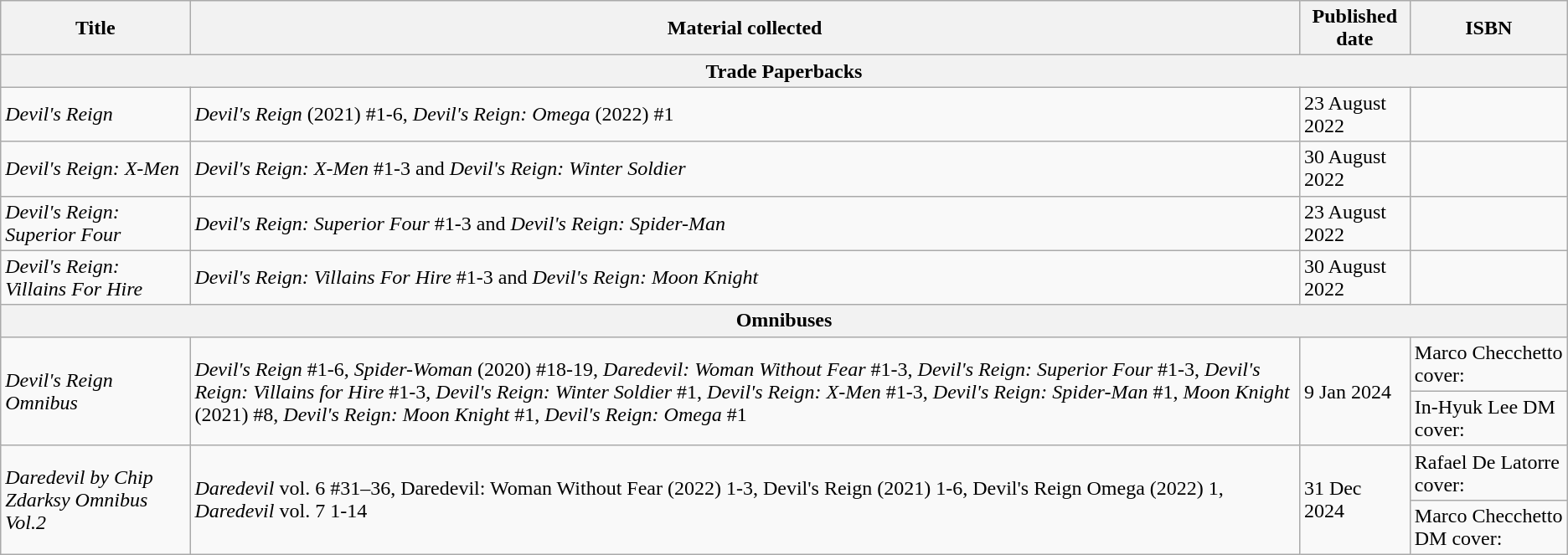<table class="wikitable">
<tr>
<th>Title</th>
<th>Material collected</th>
<th>Published date</th>
<th>ISBN</th>
</tr>
<tr>
<th colspan="4">Trade Paperbacks</th>
</tr>
<tr>
<td><em>Devil's Reign</em></td>
<td><em>Devil's Reign</em> (2021) #1-6, <em>Devil's Reign: Omega</em> (2022) #1</td>
<td>23 August 2022</td>
<td></td>
</tr>
<tr>
<td><em>Devil's Reign: X-Men</em></td>
<td><em>Devil's Reign: X-Men</em> #1-3 and <em>Devil's Reign: Winter Soldier</em></td>
<td>30 August 2022</td>
<td></td>
</tr>
<tr>
<td><em>Devil's Reign: Superior Four</em></td>
<td><em>Devil's Reign: Superior Four</em> #1-3 and <em>Devil's Reign: Spider-Man</em></td>
<td>23 August 2022</td>
<td></td>
</tr>
<tr>
<td><em>Devil's Reign: Villains For Hire</em></td>
<td><em>Devil's Reign: Villains For Hire</em> #1-3 and <em>Devil's Reign: Moon Knight</em></td>
<td>30 August 2022</td>
<td></td>
</tr>
<tr>
<th colspan="4">Omnibuses</th>
</tr>
<tr>
<td rowspan=2><em>Devil's Reign Omnibus</em></td>
<td rowspan=2><em>Devil's Reign</em> #1-6, <em>Spider-Woman</em> (2020) #18-19, <em>Daredevil: Woman Without Fear</em> #1-3, <em>Devil's Reign: Superior Four</em> #1-3, <em>Devil's Reign: Villains for Hire</em> #1-3, <em>Devil's Reign: Winter Soldier</em> #1, <em>Devil's Reign: X-Men</em> #1-3, <em>Devil's Reign: Spider-Man</em> #1, <em>Moon Knight</em> (2021) #8, <em>Devil's Reign: Moon Knight</em> #1, <em>Devil's Reign: Omega</em> #1</td>
<td rowspan=2>9 Jan 2024</td>
<td rowspan=1>Marco Checchetto cover: </td>
</tr>
<tr>
<td rowspan=1>In-Hyuk Lee DM cover: </td>
</tr>
<tr>
<td rowspan=2><em>Daredevil by Chip Zdarksy Omnibus Vol.2</em></td>
<td rowspan=2><em>Daredevil</em> vol. 6 #31–36, Daredevil: Woman Without Fear (2022) 1-3, Devil's Reign (2021) 1-6, Devil's Reign Omega (2022) 1, <em>Daredevil</em> vol. 7 1-14</td>
<td rowspan=2>31 Dec 2024</td>
<td rowspan=1>Rafael De Latorre cover: </td>
</tr>
<tr>
<td rowspan=1>Marco Checchetto DM cover: </td>
</tr>
</table>
